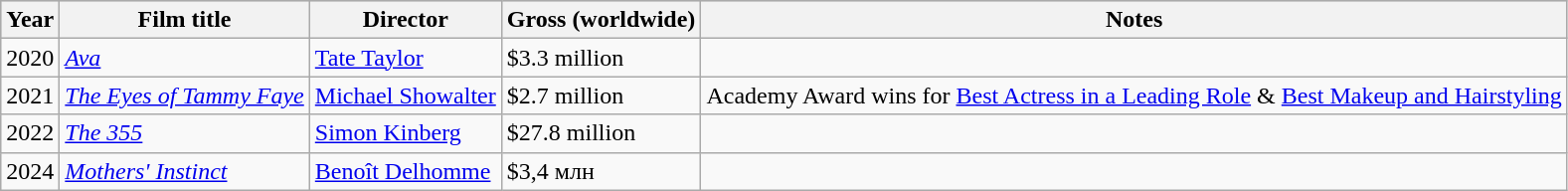<table class="wikitable">
<tr style="background:#ccc; text-align:center;">
<th>Year</th>
<th>Film title</th>
<th>Director</th>
<th>Gross (worldwide)</th>
<th>Notes</th>
</tr>
<tr>
<td>2020</td>
<td><em><a href='#'>Ava</a></em></td>
<td><a href='#'>Tate Taylor</a></td>
<td>$3.3 million</td>
<td></td>
</tr>
<tr>
<td>2021</td>
<td><em><a href='#'>The Eyes of Tammy Faye</a></em></td>
<td><a href='#'>Michael Showalter</a></td>
<td>$2.7 million</td>
<td>Academy Award wins for <a href='#'>Best Actress in a Leading Role</a> & <a href='#'>Best Makeup and Hairstyling</a></td>
</tr>
<tr>
<td>2022</td>
<td><em><a href='#'>The 355</a></em></td>
<td><a href='#'>Simon Kinberg</a></td>
<td>$27.8 million</td>
<td></td>
</tr>
<tr>
<td>2024</td>
<td><em><a href='#'>Mothers' Instinct</a></em></td>
<td><a href='#'>Benoît Delhomme</a></td>
<td>$3,4 млн</td>
<td></td>
</tr>
</table>
